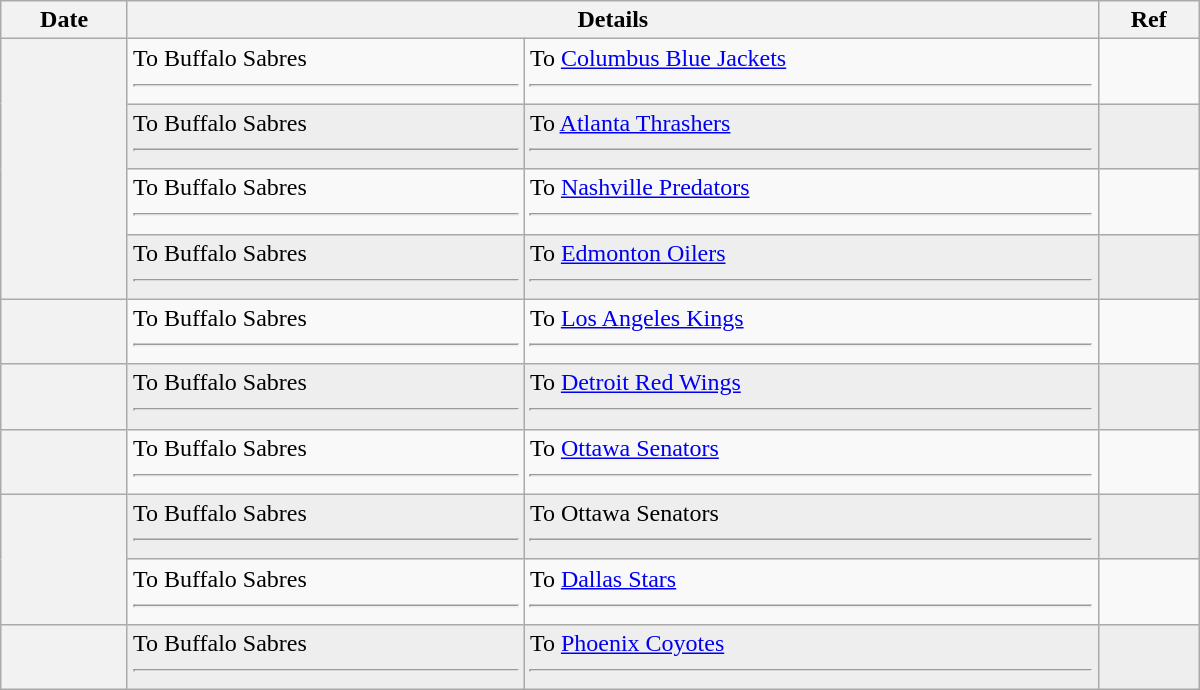<table class="wikitable plainrowheaders" style="width: 50em;">
<tr>
<th scope="col">Date</th>
<th scope="col" colspan="2">Details</th>
<th scope="col">Ref</th>
</tr>
<tr>
<th scope="row" rowspan=4></th>
<td valign="top">To Buffalo Sabres <hr></td>
<td valign="top">To <a href='#'>Columbus Blue Jackets</a> <hr></td>
<td></td>
</tr>
<tr bgcolor="#eeeeee">
<td valign="top">To Buffalo Sabres <hr></td>
<td valign="top">To <a href='#'>Atlanta Thrashers</a> <hr></td>
<td></td>
</tr>
<tr>
<td valign="top">To Buffalo Sabres <hr></td>
<td valign="top">To <a href='#'>Nashville Predators</a> <hr></td>
<td></td>
</tr>
<tr bgcolor="#eeeeee">
<td valign="top">To Buffalo Sabres <hr></td>
<td valign="top">To <a href='#'>Edmonton Oilers</a> <hr></td>
<td></td>
</tr>
<tr>
<th scope="row"></th>
<td valign="top">To Buffalo Sabres <hr></td>
<td valign="top">To <a href='#'>Los Angeles Kings</a> <hr></td>
<td></td>
</tr>
<tr bgcolor="#eeeeee">
<th scope="row"></th>
<td valign="top">To Buffalo Sabres <hr></td>
<td valign="top">To <a href='#'>Detroit Red Wings</a> <hr></td>
<td></td>
</tr>
<tr>
<th scope="row"></th>
<td valign="top">To Buffalo Sabres <hr></td>
<td valign="top">To <a href='#'>Ottawa Senators</a> <hr></td>
<td></td>
</tr>
<tr bgcolor="#eeeeee">
<th scope="row" rowspan=2></th>
<td valign="top">To Buffalo Sabres <hr></td>
<td valign="top">To Ottawa Senators <hr></td>
<td></td>
</tr>
<tr>
<td valign="top">To Buffalo Sabres <hr></td>
<td valign="top">To <a href='#'>Dallas Stars</a> <hr></td>
<td></td>
</tr>
<tr bgcolor="#eeeeee">
<th scope="row"></th>
<td valign="top">To Buffalo Sabres <hr></td>
<td valign="top">To <a href='#'>Phoenix Coyotes</a> <hr></td>
<td></td>
</tr>
</table>
